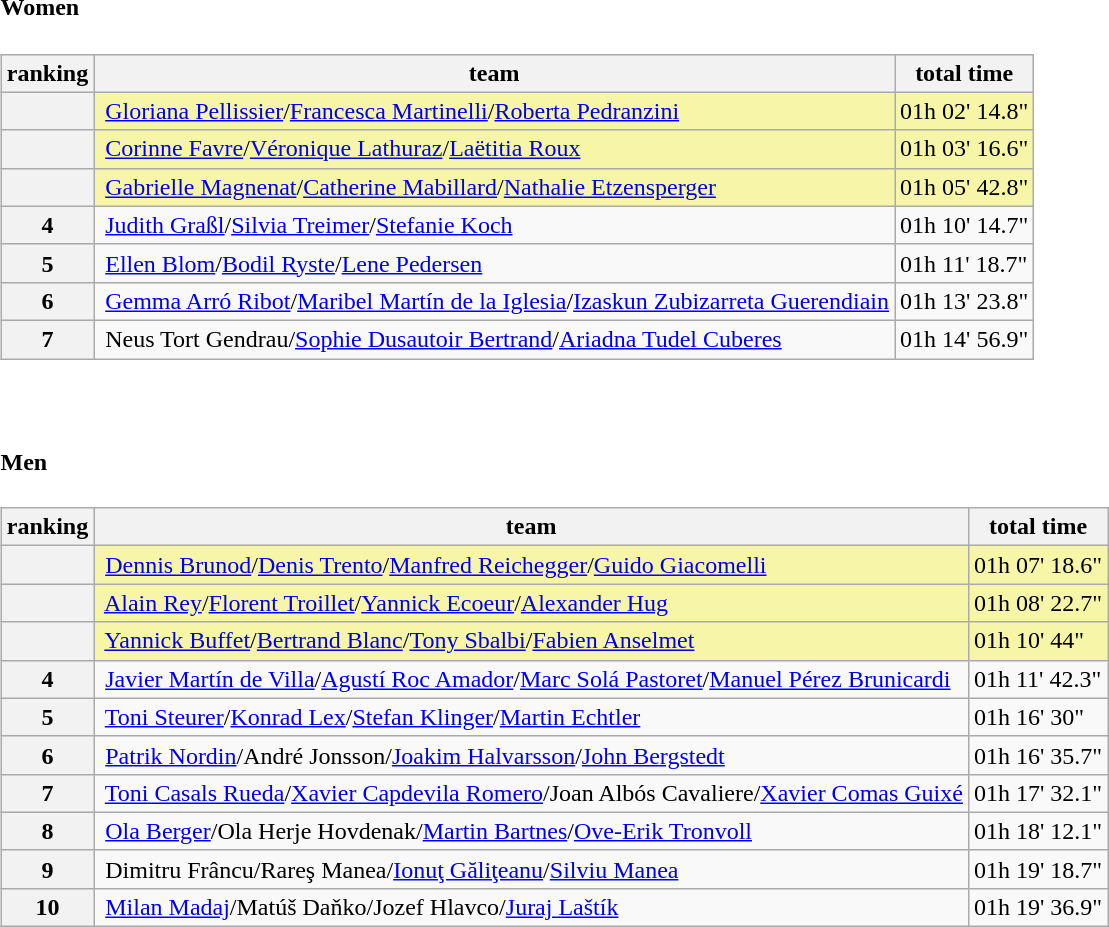<table>
<tr>
<td><br><h4>Women</h4><table class="wikitable">
<tr>
<th>ranking</th>
<th>team</th>
<th>total time</th>
</tr>
<tr>
<th bgcolor="gold"></th>
<td bgcolor="#F7F6A8"> <a href='#'>Gloriana Pellissier</a>/<a href='#'>Francesca Martinelli</a>/<a href='#'>Roberta Pedranzini</a></td>
<td bgcolor="#F7F6A8">01h 02' 14.8"</td>
</tr>
<tr>
<th bgcolor="silver"></th>
<td bgcolor="#F7F6A8"> <a href='#'>Corinne Favre</a>/<a href='#'>Véronique Lathuraz</a>/<a href='#'>Laëtitia Roux</a></td>
<td bgcolor="#F7F6A8">01h 03' 16.6"</td>
</tr>
<tr>
<th bgcolor="#cc9966"></th>
<td bgcolor="#F7F6A8"> <a href='#'>Gabrielle Magnenat</a>/<a href='#'>Catherine Mabillard</a>/<a href='#'>Nathalie Etzensperger</a></td>
<td bgcolor="#F7F6A8">01h 05' 42.8"</td>
</tr>
<tr>
<th>4</th>
<td> <a href='#'>Judith Graßl</a>/<a href='#'>Silvia Treimer</a>/<a href='#'>Stefanie Koch</a></td>
<td>01h 10' 14.7"</td>
</tr>
<tr>
<th>5</th>
<td> <a href='#'>Ellen Blom</a>/<a href='#'>Bodil Ryste</a>/<a href='#'>Lene Pedersen</a></td>
<td>01h 11' 18.7"</td>
</tr>
<tr>
<th>6</th>
<td> <a href='#'>Gemma Arró Ribot</a>/<a href='#'>Maribel Martín de la Iglesia</a>/<a href='#'>Izaskun Zubizarreta Guerendiain</a></td>
<td>01h 13' 23.8"</td>
</tr>
<tr>
<th>7</th>
<td> Neus Tort Gendrau/<a href='#'>Sophie Dusautoir Bertrand</a>/<a href='#'>Ariadna Tudel Cuberes</a></td>
<td>01h 14' 56.9"</td>
</tr>
</table>
</td>
</tr>
<tr>
<td><br><h4>Men</h4><table class="wikitable">
<tr>
<th>ranking</th>
<th>team</th>
<th>total time</th>
</tr>
<tr>
<th bgcolor="gold"></th>
<td bgcolor="#F7F6A8"> <a href='#'>Dennis Brunod</a>/<a href='#'>Denis Trento</a>/<a href='#'>Manfred Reichegger</a>/<a href='#'>Guido Giacomelli</a></td>
<td bgcolor="#F7F6A8">01h 07' 18.6"</td>
</tr>
<tr>
<th bgcolor="silver"></th>
<td bgcolor="#F7F6A8"> <a href='#'>Alain Rey</a>/<a href='#'>Florent Troillet</a>/<a href='#'>Yannick Ecoeur</a>/<a href='#'>Alexander Hug</a></td>
<td bgcolor="#F7F6A8">01h 08' 22.7"</td>
</tr>
<tr>
<th bgcolor="#cc9966"></th>
<td bgcolor="#F7F6A8"> <a href='#'>Yannick Buffet</a>/<a href='#'>Bertrand Blanc</a>/<a href='#'>Tony Sbalbi</a>/<a href='#'>Fabien Anselmet</a></td>
<td bgcolor="#F7F6A8">01h 10' 44"</td>
</tr>
<tr>
<th>4</th>
<td> <a href='#'>Javier Martín de Villa</a>/<a href='#'>Agustí Roc Amador</a>/<a href='#'>Marc Solá Pastoret</a>/<a href='#'>Manuel Pérez Brunicardi</a></td>
<td>01h 11' 42.3"</td>
</tr>
<tr>
<th>5</th>
<td> <a href='#'>Toni Steurer</a>/<a href='#'>Konrad Lex</a>/<a href='#'>Stefan Klinger</a>/<a href='#'>Martin Echtler</a></td>
<td>01h 16' 30"</td>
</tr>
<tr>
<th>6</th>
<td> <a href='#'>Patrik Nordin</a>/André Jonsson/<a href='#'>Joakim Halvarsson</a>/<a href='#'>John Bergstedt</a></td>
<td>01h 16' 35.7"</td>
</tr>
<tr>
<th>7</th>
<td> <a href='#'>Toni Casals Rueda</a>/<a href='#'>Xavier Capdevila Romero</a>/Joan Albós Cavaliere/<a href='#'>Xavier Comas Guixé</a></td>
<td>01h 17' 32.1"</td>
</tr>
<tr>
<th>8</th>
<td> <a href='#'>Ola Berger</a>/Ola Herje Hovdenak/<a href='#'>Martin Bartnes</a>/<a href='#'>Ove-Erik Tronvoll</a></td>
<td>01h 18' 12.1"</td>
</tr>
<tr>
<th>9</th>
<td> Dimitru Frâncu/Rareş Manea/<a href='#'>Ionuţ Găliţeanu</a>/<a href='#'>Silviu Manea</a></td>
<td>01h 19' 18.7"</td>
</tr>
<tr>
<th>10</th>
<td> <a href='#'>Milan Madaj</a>/Matúš Daňko/Jozef Hlavco/<a href='#'>Juraj Laštík</a></td>
<td>01h 19' 36.9"</td>
</tr>
</table>
</td>
</tr>
</table>
